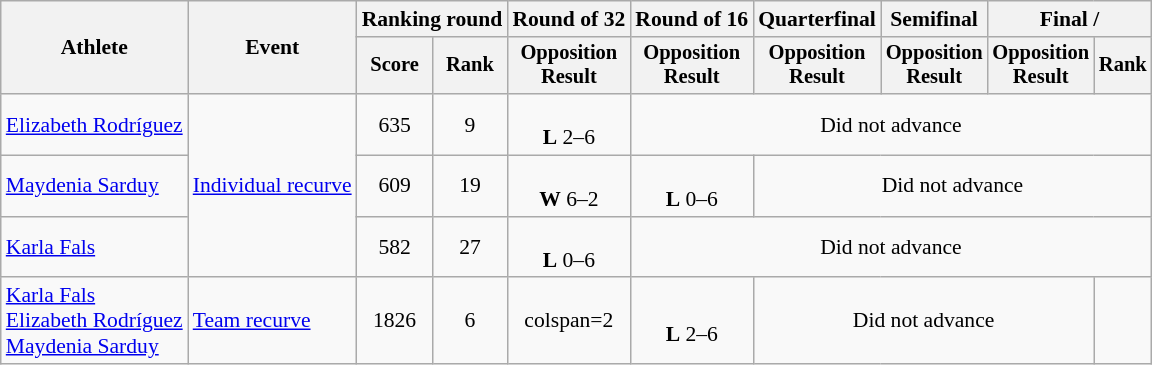<table class=wikitable style=font-size:90%;text-align:center>
<tr>
<th rowspan=2>Athlete</th>
<th rowspan=2>Event</th>
<th colspan=2>Ranking round</th>
<th>Round of 32</th>
<th>Round of 16</th>
<th>Quarterfinal</th>
<th>Semifinal</th>
<th colspan=2>Final / </th>
</tr>
<tr style=font-size:95%>
<th>Score</th>
<th>Rank</th>
<th>Opposition<br>Result</th>
<th>Opposition<br>Result</th>
<th>Opposition<br>Result</th>
<th>Opposition<br>Result</th>
<th>Opposition<br>Result</th>
<th>Rank</th>
</tr>
<tr>
<td align=left><a href='#'>Elizabeth Rodríguez</a></td>
<td align=left rowspan=3><a href='#'>Individual recurve</a></td>
<td>635</td>
<td>9</td>
<td><br><strong>L</strong> 2–6</td>
<td colspan=5>Did not advance</td>
</tr>
<tr align=center>
<td align=left><a href='#'>Maydenia Sarduy</a></td>
<td>609</td>
<td>19</td>
<td><br><strong>W</strong> 6–2</td>
<td><br><strong>L</strong> 0–6</td>
<td colspan=4>Did not advance</td>
</tr>
<tr align=center>
<td align=left><a href='#'>Karla Fals</a></td>
<td>582</td>
<td>27</td>
<td><br><strong>L</strong> 0–6</td>
<td colspan=5>Did not advance</td>
</tr>
<tr align=center>
<td align=left><a href='#'>Karla Fals</a><br><a href='#'>Elizabeth Rodríguez</a><br><a href='#'>Maydenia Sarduy</a></td>
<td align=left><a href='#'>Team recurve</a></td>
<td>1826</td>
<td>6</td>
<td>colspan=2 </td>
<td><br><strong>L</strong> 2–6</td>
<td colspan=3>Did not advance</td>
</tr>
</table>
